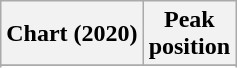<table class="wikitable sortable plainrowheaders" style="text-align:center">
<tr>
<th scope="col">Chart (2020)</th>
<th scope="col">Peak<br>position</th>
</tr>
<tr>
</tr>
<tr>
</tr>
<tr>
</tr>
<tr>
</tr>
<tr>
</tr>
<tr>
</tr>
</table>
